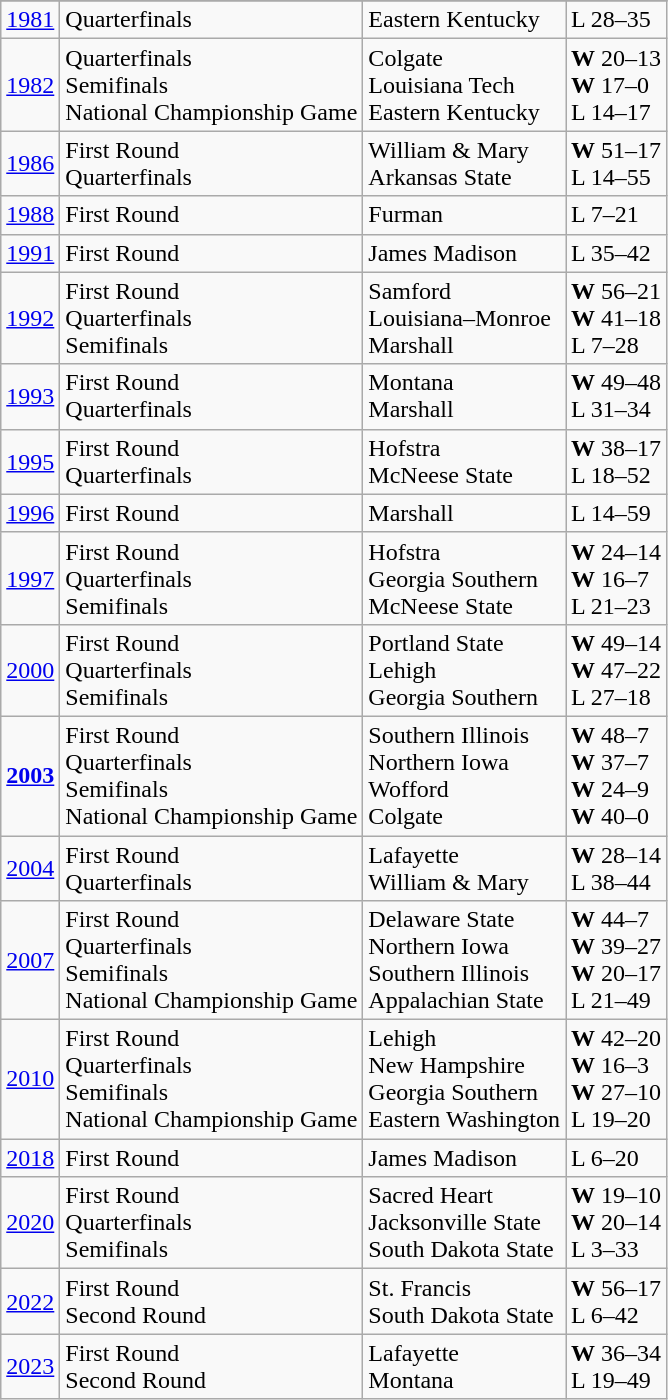<table class="wikitable">
<tr>
</tr>
<tr>
<td><a href='#'>1981</a></td>
<td>Quarterfinals</td>
<td>Eastern Kentucky</td>
<td>L 28–35</td>
</tr>
<tr>
<td><a href='#'>1982</a></td>
<td>Quarterfinals<br>Semifinals<br>National Championship Game</td>
<td>Colgate<br>Louisiana Tech<br>Eastern Kentucky</td>
<td><strong>W</strong> 20–13<br><strong>W</strong> 17–0<br>L 14–17</td>
</tr>
<tr>
<td><a href='#'>1986</a></td>
<td>First Round<br>Quarterfinals</td>
<td>William & Mary<br>Arkansas State</td>
<td><strong>W</strong> 51–17<br>L 14–55</td>
</tr>
<tr>
<td><a href='#'>1988</a></td>
<td>First Round</td>
<td>Furman</td>
<td>L 7–21</td>
</tr>
<tr>
<td><a href='#'>1991</a></td>
<td>First Round</td>
<td>James Madison</td>
<td>L 35–42</td>
</tr>
<tr>
<td><a href='#'>1992</a></td>
<td>First Round<br>Quarterfinals<br>Semifinals</td>
<td>Samford<br>Louisiana–Monroe<br>Marshall</td>
<td><strong>W</strong> 56–21<br><strong>W</strong> 41–18<br>L 7–28</td>
</tr>
<tr>
<td><a href='#'>1993</a></td>
<td>First Round<br>Quarterfinals</td>
<td>Montana<br>Marshall</td>
<td><strong>W</strong> 49–48<br>L 31–34</td>
</tr>
<tr>
<td><a href='#'>1995</a></td>
<td>First Round<br>Quarterfinals</td>
<td>Hofstra<br>McNeese State</td>
<td><strong>W</strong> 38–17<br>L 18–52</td>
</tr>
<tr>
<td><a href='#'>1996</a></td>
<td>First Round</td>
<td>Marshall</td>
<td>L 14–59</td>
</tr>
<tr>
<td><a href='#'>1997</a></td>
<td>First Round<br>Quarterfinals<br>Semifinals</td>
<td>Hofstra<br>Georgia Southern<br>McNeese State</td>
<td><strong>W</strong> 24–14<br><strong>W</strong> 16–7<br>L 21–23</td>
</tr>
<tr>
<td><a href='#'>2000</a></td>
<td>First Round<br>Quarterfinals<br>Semifinals</td>
<td>Portland State<br>Lehigh<br>Georgia Southern</td>
<td><strong>W</strong> 49–14<br><strong>W</strong> 47–22<br>L 27–18</td>
</tr>
<tr>
<td><strong><a href='#'>2003</a></strong></td>
<td>First Round<br>Quarterfinals<br>Semifinals<br>National Championship Game</td>
<td>Southern Illinois<br>Northern Iowa<br>Wofford<br>Colgate</td>
<td><strong>W</strong> 48–7<br><strong>W</strong> 37–7<br><strong>W</strong> 24–9<br><strong>W</strong> 40–0</td>
</tr>
<tr>
<td><a href='#'>2004</a></td>
<td>First Round<br>Quarterfinals</td>
<td>Lafayette<br>William & Mary</td>
<td><strong>W</strong> 28–14<br>L 38–44</td>
</tr>
<tr>
<td><a href='#'>2007</a></td>
<td>First Round<br>Quarterfinals<br>Semifinals<br>National Championship Game</td>
<td>Delaware State<br>Northern Iowa<br>Southern Illinois<br>Appalachian State</td>
<td><strong>W</strong> 44–7<br><strong>W</strong> 39–27<br><strong>W</strong> 20–17<br>L 21–49</td>
</tr>
<tr>
<td><a href='#'>2010</a></td>
<td>First Round<br>Quarterfinals<br>Semifinals<br>National Championship Game</td>
<td>Lehigh<br>New Hampshire<br>Georgia Southern<br>Eastern Washington</td>
<td><strong>W</strong> 42–20<br><strong>W</strong> 16–3<br><strong>W</strong> 27–10<br>L 19–20</td>
</tr>
<tr>
<td><a href='#'>2018</a></td>
<td>First Round</td>
<td>James Madison</td>
<td>L 6–20</td>
</tr>
<tr>
<td><a href='#'>2020</a></td>
<td>First Round<br>Quarterfinals<br>Semifinals</td>
<td>Sacred Heart<br>Jacksonville State<br>South Dakota State</td>
<td><strong>W</strong> 19–10<br><strong>W</strong> 20–14<br>L 3–33</td>
</tr>
<tr>
<td><a href='#'>2022</a></td>
<td>First Round<br>Second Round</td>
<td>St. Francis<br>South Dakota State</td>
<td><strong>W</strong> 56–17<br>L 6–42</td>
</tr>
<tr>
<td><a href='#'>2023</a></td>
<td>First Round<br>Second Round</td>
<td>Lafayette<br>Montana</td>
<td><strong>W</strong> 36–34<br>L 19–49</td>
</tr>
</table>
